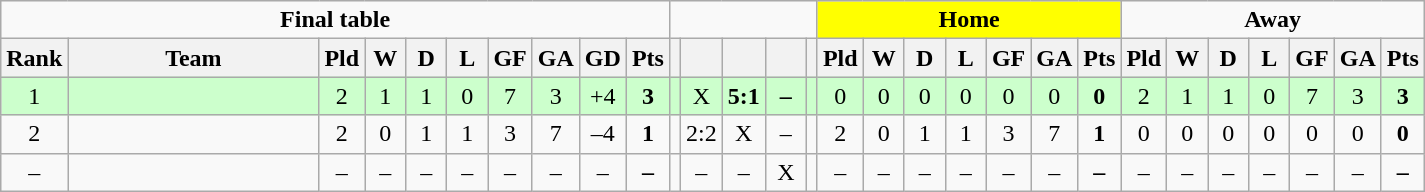<table class="wikitable">
<tr>
<td colspan=10 align=center><strong>Final table</strong></td>
<td colspan=5></td>
<td colspan=7 align=center bgcolor=yellow><strong>Home</strong></td>
<td colspan=7 align=center><strong>Away</strong></td>
</tr>
<tr>
<th bgcolor="#efefef">Rank</th>
<th bgcolor="#efefef" width="160">Team</th>
<th bgcolor="#efefef" width="20">Pld</th>
<th bgcolor="#efefef" width="20">W</th>
<th bgcolor="#efefef" width="20">D</th>
<th bgcolor="#efefef" width="20">L</th>
<th bgcolor="#efefef" width="20">GF</th>
<th bgcolor="#efefef" width="20">GA</th>
<th bgcolor="#efefef" width="20">GD</th>
<th bgcolor="#efefef" width="20">Pts</th>
<th bgcolor="#efefef"></th>
<th bgcolor="#efefef" width="20"></th>
<th bgcolor="#efefef" width="20"></th>
<th bgcolor="#efefef" width="20"></th>
<th bgcolor="#efefef"></th>
<th bgcolor="#efefef" width="20">Pld</th>
<th bgcolor="#efefef" width="20">W</th>
<th bgcolor="#efefef" width="20">D</th>
<th bgcolor="#efefef" width="20">L</th>
<th bgcolor="#efefef" width="20">GF</th>
<th bgcolor="#efefef" width="20">GA</th>
<th bgcolor="#efefef" width="20">Pts</th>
<th bgcolor="#efefef" width="20">Pld</th>
<th bgcolor="#efefef" width="20">W</th>
<th bgcolor="#efefef" width="20">D</th>
<th bgcolor="#efefef" width="20">L</th>
<th bgcolor="#efefef" width="20">GF</th>
<th bgcolor="#efefef" width="20">GA</th>
<th bgcolor="#efefef" width="20">Pts</th>
</tr>
<tr align=center bgcolor=#ccffcc>
<td>1</td>
<td align=left></td>
<td>2</td>
<td>1</td>
<td>1</td>
<td>0</td>
<td>7</td>
<td>3</td>
<td>+4</td>
<td><strong>3</strong></td>
<td></td>
<td>X</td>
<td><strong>5:1</strong></td>
<td><strong>–</strong></td>
<td></td>
<td>0</td>
<td>0</td>
<td>0</td>
<td>0</td>
<td>0</td>
<td>0</td>
<td><strong>0</strong></td>
<td>2</td>
<td>1</td>
<td>1</td>
<td>0</td>
<td>7</td>
<td>3</td>
<td><strong>3</strong></td>
</tr>
<tr align=center>
<td>2</td>
<td align=left></td>
<td>2</td>
<td>0</td>
<td>1</td>
<td>1</td>
<td>3</td>
<td>7</td>
<td>–4</td>
<td><strong>1</strong></td>
<td></td>
<td>2:2</td>
<td>X</td>
<td>–</td>
<td></td>
<td>2</td>
<td>0</td>
<td>1</td>
<td>1</td>
<td>3</td>
<td>7</td>
<td><strong>1</strong></td>
<td>0</td>
<td>0</td>
<td>0</td>
<td>0</td>
<td>0</td>
<td>0</td>
<td><strong>0</strong></td>
</tr>
<tr align=center>
<td>–</td>
<td align=left></td>
<td>–</td>
<td>–</td>
<td>–</td>
<td>–</td>
<td>–</td>
<td>–</td>
<td>–</td>
<td><strong>–</strong></td>
<td></td>
<td>–</td>
<td>–</td>
<td>X</td>
<td></td>
<td>–</td>
<td>–</td>
<td>–</td>
<td>–</td>
<td>–</td>
<td>–</td>
<td><strong>–</strong></td>
<td>–</td>
<td>–</td>
<td>–</td>
<td>–</td>
<td>–</td>
<td>–</td>
<td><strong>–</strong></td>
</tr>
</table>
